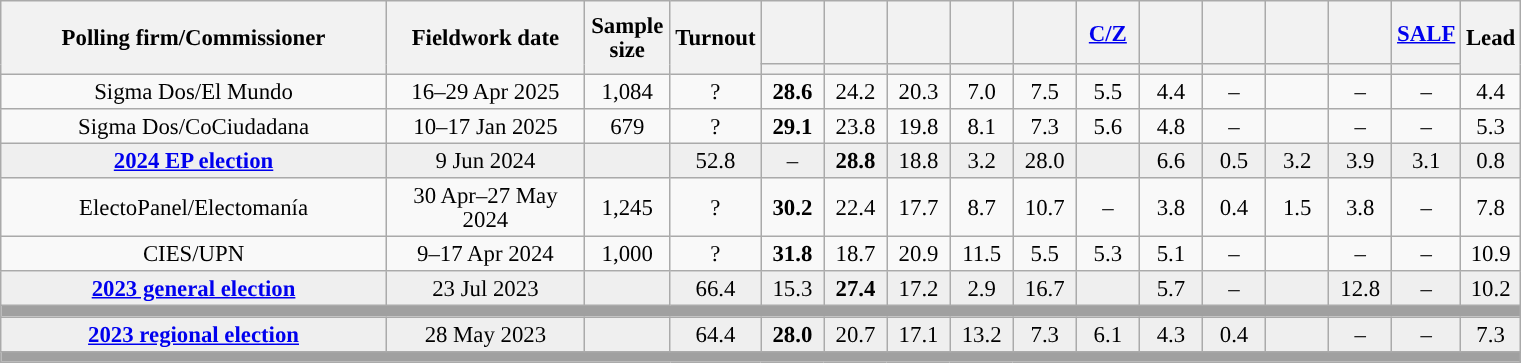<table class="wikitable collapsible" style="text-align:center; font-size:95%; line-height:16px;">
<tr style="height:42px;">
<th style="width:250px;" rowspan="2">Polling firm/Commissioner</th>
<th style="width:125px;" rowspan="2">Fieldwork date</th>
<th style="width:50px;" rowspan="2">Sample size</th>
<th style="width:45px;" rowspan="2">Turnout</th>
<th style="width:35px;"></th>
<th style="width:35px;"></th>
<th style="width:35px;"></th>
<th style="width:35px;"></th>
<th style="width:35px;"></th>
<th style="width:35px;"><a href='#'>C/Z</a></th>
<th style="width:35px;"></th>
<th style="width:35px;"></th>
<th style="width:35px;"></th>
<th style="width:35px;"></th>
<th style="width:35px;"><a href='#'>SALF</a></th>
<th style="width:30px;" rowspan="2">Lead</th>
</tr>
<tr>
<th style="color:inherit;background:"></th>
<th style="color:inherit;background:"></th>
<th style="color:inherit;background:"></th>
<th style="color:inherit;background:"></th>
<th style="color:inherit;background:"></th>
<th style="color:inherit;background:"></th>
<th style="color:inherit;background:"></th>
<th style="color:inherit;background:"></th>
<th style="color:inherit;background:"></th>
<th style="color:inherit;background:"></th>
<th style="color:inherit;background:"></th>
</tr>
<tr>
<td>Sigma Dos/El Mundo</td>
<td>16–29 Apr 2025</td>
<td>1,084</td>
<td>?</td>
<td><strong>28.6</strong><br></td>
<td>24.2<br></td>
<td>20.3<br></td>
<td>7.0<br></td>
<td>7.5<br></td>
<td>5.5<br></td>
<td>4.4<br></td>
<td>–</td>
<td></td>
<td>–</td>
<td>–</td>
<td style="background:">4.4</td>
</tr>
<tr>
<td>Sigma Dos/CoCiudadana</td>
<td>10–17 Jan 2025</td>
<td>679</td>
<td>?</td>
<td><strong>29.1</strong><br></td>
<td>23.8<br></td>
<td>19.8<br></td>
<td>8.1<br></td>
<td>7.3<br></td>
<td>5.6<br></td>
<td>4.8<br></td>
<td>–</td>
<td></td>
<td>–</td>
<td>–</td>
<td style="background:">5.3</td>
</tr>
<tr style="background:#EFEFEF;">
<td><strong><a href='#'>2024 EP election</a></strong></td>
<td>9 Jun 2024</td>
<td></td>
<td>52.8</td>
<td>–</td>
<td><strong>28.8</strong><br></td>
<td>18.8<br></td>
<td>3.2<br></td>
<td>28.0<br></td>
<td></td>
<td>6.6<br></td>
<td>0.5<br></td>
<td>3.2<br></td>
<td>3.9<br></td>
<td>3.1<br></td>
<td style="background:">0.8</td>
</tr>
<tr>
<td>ElectoPanel/Electomanía</td>
<td>30 Apr–27 May 2024</td>
<td>1,245</td>
<td>?</td>
<td><strong>30.2</strong><br></td>
<td>22.4<br></td>
<td>17.7<br></td>
<td>8.7<br></td>
<td>10.7<br></td>
<td>–</td>
<td>3.8<br></td>
<td>0.4<br></td>
<td>1.5<br></td>
<td>3.8<br></td>
<td>–</td>
<td style="background:">7.8</td>
</tr>
<tr>
<td>CIES/UPN</td>
<td>9–17 Apr 2024</td>
<td>1,000</td>
<td>?</td>
<td><strong>31.8</strong><br></td>
<td>18.7<br></td>
<td>20.9<br></td>
<td>11.5<br></td>
<td>5.5<br></td>
<td>5.3<br></td>
<td>5.1<br></td>
<td>–</td>
<td></td>
<td>–</td>
<td>–</td>
<td style="background:">10.9</td>
</tr>
<tr style="background:#EFEFEF;">
<td><strong><a href='#'>2023 general election</a></strong></td>
<td>23 Jul 2023</td>
<td></td>
<td>66.4</td>
<td>15.3<br></td>
<td><strong>27.4</strong><br></td>
<td>17.2<br></td>
<td>2.9<br></td>
<td>16.7<br></td>
<td></td>
<td>5.7<br></td>
<td>–</td>
<td></td>
<td>12.8<br></td>
<td>–</td>
<td style="background:">10.2</td>
</tr>
<tr>
<td colspan="16" style="background:#A0A0A0"></td>
</tr>
<tr style="background:#EFEFEF;">
<td><strong><a href='#'>2023 regional election</a></strong></td>
<td>28 May 2023</td>
<td></td>
<td>64.4</td>
<td><strong>28.0</strong><br></td>
<td>20.7<br></td>
<td>17.1<br></td>
<td>13.2<br></td>
<td>7.3<br></td>
<td>6.1<br></td>
<td>4.3<br></td>
<td>0.4<br></td>
<td></td>
<td>–</td>
<td>–</td>
<td style="background:">7.3</td>
</tr>
<tr>
<td colspan="16" style="background:#A0A0A0"></td>
</tr>
</table>
